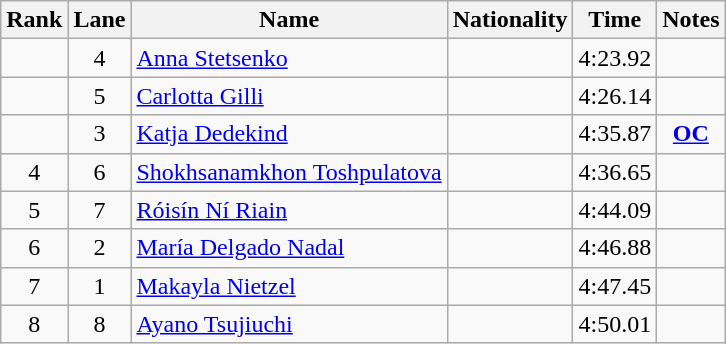<table class="wikitable sortable" style="text-align:center">
<tr>
<th>Rank</th>
<th>Lane</th>
<th>Name</th>
<th>Nationality</th>
<th>Time</th>
<th>Notes</th>
</tr>
<tr>
<td></td>
<td>4</td>
<td align=left><a href='#'>Anna Stetsenko</a></td>
<td align=left></td>
<td>4:23.92</td>
<td></td>
</tr>
<tr>
<td></td>
<td>5</td>
<td align=left><a href='#'>Carlotta Gilli</a></td>
<td align=left></td>
<td>4:26.14</td>
<td></td>
</tr>
<tr>
<td></td>
<td>3</td>
<td align=left><a href='#'>Katja Dedekind</a></td>
<td align=left></td>
<td>4:35.87</td>
<td><strong><a href='#'>OC</a></strong></td>
</tr>
<tr>
<td>4</td>
<td>6</td>
<td align=left><a href='#'>Shokhsanamkhon Toshpulatova</a></td>
<td align=left></td>
<td>4:36.65</td>
<td></td>
</tr>
<tr>
<td>5</td>
<td>7</td>
<td align=left><a href='#'>Róisín Ní Riain</a></td>
<td align=left></td>
<td>4:44.09</td>
<td></td>
</tr>
<tr>
<td>6</td>
<td>2</td>
<td align=left><a href='#'>María Delgado Nadal</a></td>
<td align=left></td>
<td>4:46.88</td>
<td></td>
</tr>
<tr>
<td>7</td>
<td>1</td>
<td align=left><a href='#'>Makayla Nietzel</a></td>
<td align=left></td>
<td>4:47.45</td>
<td></td>
</tr>
<tr>
<td>8</td>
<td>8</td>
<td align=left><a href='#'>Ayano Tsujiuchi</a></td>
<td align=left></td>
<td>4:50.01</td>
<td></td>
</tr>
</table>
